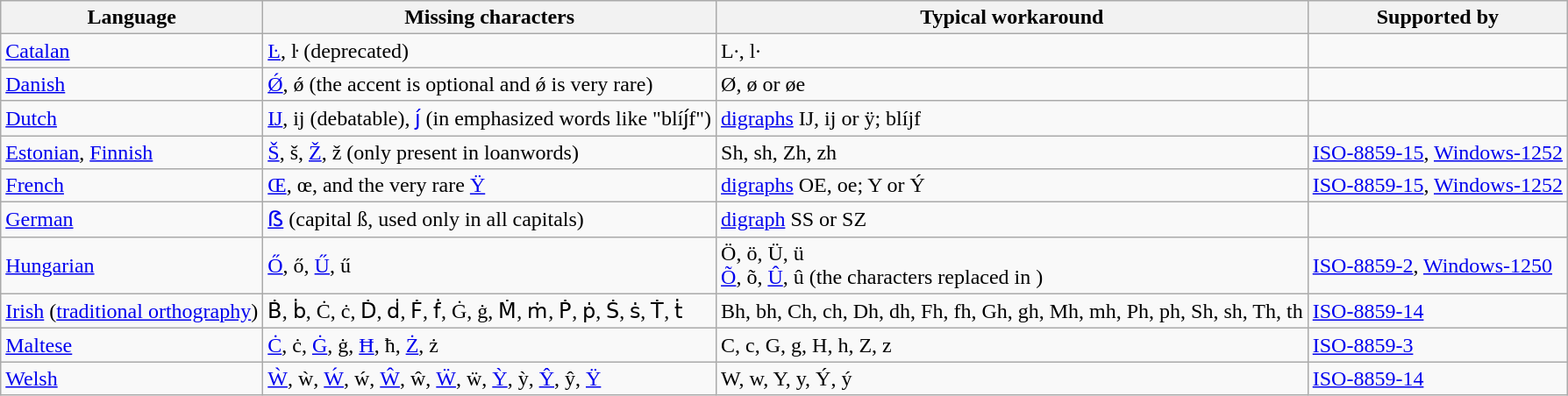<table class="wikitable sortable">
<tr>
<th>Language</th>
<th>Missing characters</th>
<th>Typical workaround</th>
<th>Supported by</th>
</tr>
<tr>
<td><a href='#'>Catalan</a></td>
<td><a href='#'>Ŀ</a>, ŀ (deprecated)</td>
<td>L·, l·</td>
<td></td>
</tr>
<tr>
<td><a href='#'>Danish</a></td>
<td><a href='#'>Ǿ</a>, ǿ (the accent is optional and ǿ is very rare)</td>
<td>Ø, ø or øe</td>
<td></td>
</tr>
<tr>
<td><a href='#'>Dutch</a></td>
<td><a href='#'>Ĳ</a>, ĳ (debatable), <a href='#'>j́</a> (in emphasized words like "blíj́f")</td>
<td><a href='#'>digraphs</a> IJ, ij or ÿ; blíjf</td>
<td></td>
</tr>
<tr>
<td><a href='#'>Estonian</a>, <a href='#'>Finnish</a></td>
<td><a href='#'>Š</a>, š, <a href='#'>Ž</a>, ž (only present in loanwords)</td>
<td>Sh, sh, Zh, zh</td>
<td><a href='#'>ISO-8859-15</a>, <a href='#'>Windows-1252</a></td>
</tr>
<tr>
<td><a href='#'>French</a></td>
<td><a href='#'>Œ</a>, œ, and the very rare <a href='#'>Ÿ</a></td>
<td><a href='#'>digraphs</a> OE, oe; Y or Ý</td>
<td><a href='#'>ISO-8859-15</a>, <a href='#'>Windows-1252</a></td>
</tr>
<tr>
<td><a href='#'>German</a></td>
<td><a href='#'>ẞ</a> (capital ß, used only in all capitals)</td>
<td><a href='#'>digraph</a> SS or SZ</td>
<td></td>
</tr>
<tr>
<td><a href='#'>Hungarian</a></td>
<td><a href='#'>Ő</a>, ő, <a href='#'>Ű</a>, ű</td>
<td>Ö, ö, Ü, ü <br><a href='#'>Õ</a>, õ, <a href='#'>Û</a>, û (the characters replaced in )</td>
<td><a href='#'>ISO-8859-2</a>, <a href='#'>Windows-1250</a></td>
</tr>
<tr>
<td><a href='#'>Irish</a> (<a href='#'>traditional orthography</a>)</td>
<td>Ḃ, ḃ, Ċ, ċ, Ḋ, ḋ, Ḟ, ḟ, Ġ, ġ, Ṁ, ṁ, Ṗ, ṗ, Ṡ, ṡ, Ṫ, ṫ</td>
<td>Bh, bh, Ch, ch, Dh, dh, Fh, fh, Gh, gh, Mh, mh, Ph, ph, Sh, sh, Th, th</td>
<td><a href='#'>ISO-8859-14</a></td>
</tr>
<tr>
<td><a href='#'>Maltese</a></td>
<td><a href='#'>Ċ</a>, ċ, <a href='#'>Ġ</a>, ġ, <a href='#'>Ħ</a>, ħ, <a href='#'>Ż</a>, ż</td>
<td>C, c, G, g, H, h, Z, z</td>
<td><a href='#'>ISO-8859-3</a></td>
</tr>
<tr>
<td><a href='#'>Welsh</a></td>
<td><a href='#'>Ẁ</a>, ẁ, <a href='#'>Ẃ</a>, ẃ, <a href='#'>Ŵ</a>, ŵ, <a href='#'>Ẅ</a>, ẅ, <a href='#'>Ỳ</a>, ỳ, <a href='#'>Ŷ</a>, ŷ, <a href='#'>Ÿ</a></td>
<td>W, w, Y, y, Ý, ý</td>
<td><a href='#'>ISO-8859-14</a></td>
</tr>
</table>
